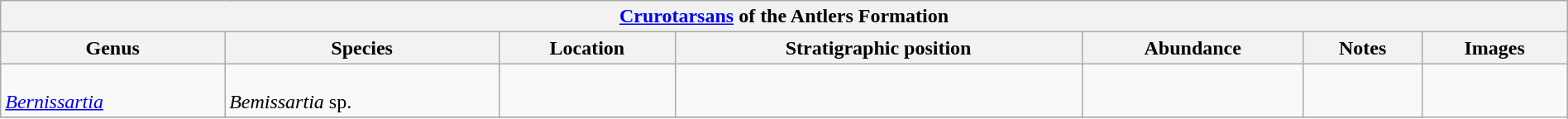<table class="wikitable" align="center" width="100%">
<tr>
<th colspan="7" align="center"><strong><a href='#'>Crurotarsans</a> of the Antlers Formation</strong></th>
</tr>
<tr>
<th>Genus</th>
<th>Species</th>
<th>Location</th>
<th>Stratigraphic position</th>
<th>Abundance</th>
<th>Notes</th>
<th>Images</th>
</tr>
<tr>
<td><br><em><a href='#'>Bernissartia</a></em></td>
<td><br><em>Bemissartia</em> sp.</td>
<td></td>
<td></td>
<td></td>
<td></td>
<td rowspan="99"><br></td>
</tr>
<tr>
</tr>
</table>
